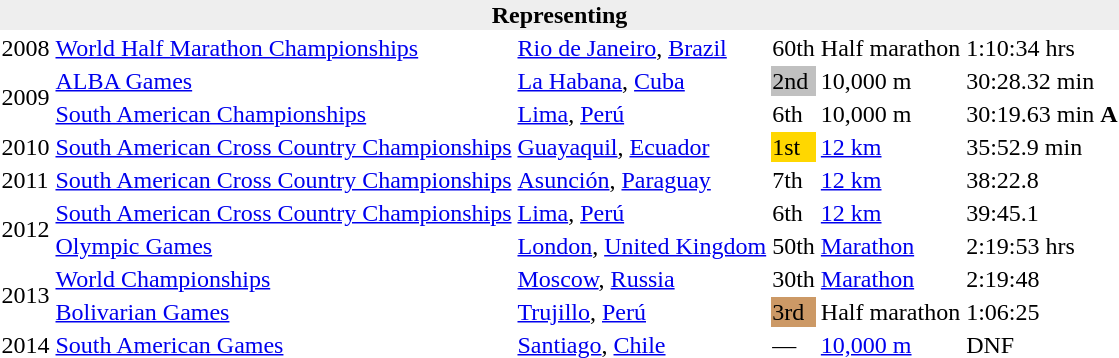<table>
<tr>
<th bgcolor="#eeeeee" colspan="6">Representing </th>
</tr>
<tr>
<td>2008</td>
<td><a href='#'>World Half Marathon Championships</a></td>
<td><a href='#'>Rio de Janeiro</a>, <a href='#'>Brazil</a></td>
<td>60th</td>
<td>Half marathon</td>
<td>1:10:34 hrs</td>
</tr>
<tr>
<td rowspan=2>2009</td>
<td><a href='#'>ALBA Games</a></td>
<td><a href='#'>La Habana</a>, <a href='#'>Cuba</a></td>
<td bgcolor=silver>2nd</td>
<td>10,000 m</td>
<td>30:28.32 min</td>
</tr>
<tr>
<td><a href='#'>South American Championships</a></td>
<td><a href='#'>Lima</a>, <a href='#'>Perú</a></td>
<td>6th</td>
<td>10,000 m</td>
<td>30:19.63 min <strong>A</strong></td>
</tr>
<tr>
<td>2010</td>
<td><a href='#'>South American Cross Country Championships</a></td>
<td><a href='#'>Guayaquil</a>, <a href='#'>Ecuador</a></td>
<td bgcolor="gold">1st</td>
<td><a href='#'>12 km</a></td>
<td>35:52.9 min</td>
</tr>
<tr>
<td>2011</td>
<td><a href='#'>South American Cross Country Championships</a></td>
<td><a href='#'>Asunción</a>, <a href='#'>Paraguay</a></td>
<td>7th</td>
<td><a href='#'>12 km</a></td>
<td>38:22.8</td>
</tr>
<tr>
<td rowspan=2>2012</td>
<td><a href='#'>South American Cross Country Championships</a></td>
<td><a href='#'>Lima</a>, <a href='#'>Perú</a></td>
<td>6th</td>
<td><a href='#'>12 km</a></td>
<td>39:45.1</td>
</tr>
<tr>
<td><a href='#'>Olympic Games</a></td>
<td><a href='#'>London</a>, <a href='#'>United Kingdom</a></td>
<td>50th</td>
<td><a href='#'>Marathon</a></td>
<td>2:19:53 hrs</td>
</tr>
<tr>
<td rowspan=2>2013</td>
<td><a href='#'>World Championships</a></td>
<td><a href='#'>Moscow</a>, <a href='#'>Russia</a></td>
<td>30th</td>
<td><a href='#'>Marathon</a></td>
<td>2:19:48</td>
</tr>
<tr>
<td><a href='#'>Bolivarian Games</a></td>
<td><a href='#'>Trujillo</a>, <a href='#'>Perú</a></td>
<td bgcolor="cc9966">3rd</td>
<td>Half marathon</td>
<td>1:06:25</td>
</tr>
<tr>
<td>2014</td>
<td><a href='#'>South American Games</a></td>
<td><a href='#'>Santiago</a>, <a href='#'>Chile</a></td>
<td>—</td>
<td><a href='#'>10,000 m</a></td>
<td>DNF</td>
</tr>
</table>
